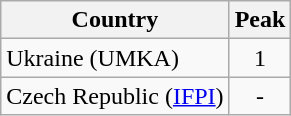<table class="wikitable sortable">
<tr>
<th align="left">Country</th>
<th align="left">Peak</th>
</tr>
<tr>
<td align="left">Ukraine (UMKA)</td>
<td align="center">1</td>
</tr>
<tr>
<td align="left">Czech Republic (<a href='#'>IFPI</a>)</td>
<td align="center">-</td>
</tr>
</table>
